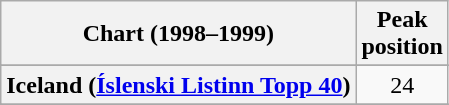<table class="wikitable sortable plainrowheaders" style="text-align:center">
<tr>
<th>Chart (1998–1999)</th>
<th>Peak<br>position</th>
</tr>
<tr>
</tr>
<tr>
<th scope="row">Iceland (<a href='#'>Íslenski Listinn Topp 40</a>)</th>
<td>24</td>
</tr>
<tr>
</tr>
<tr>
</tr>
<tr>
</tr>
<tr>
</tr>
<tr>
</tr>
</table>
